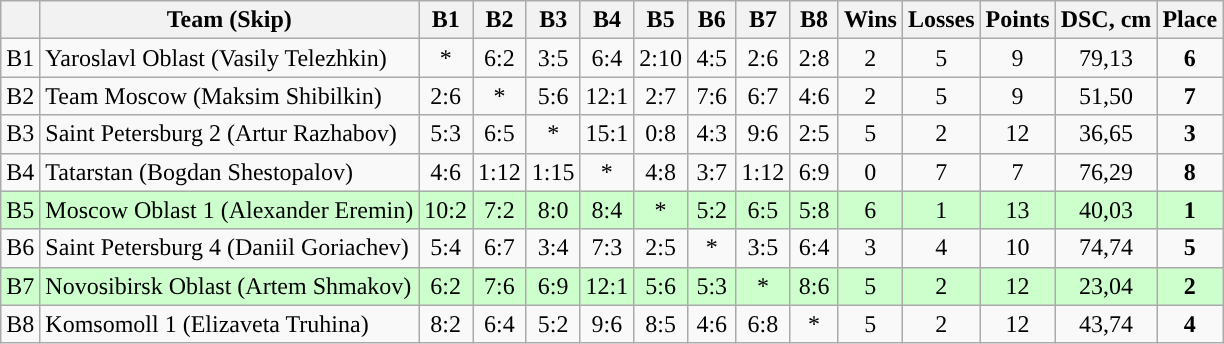<table class="wikitable" style="text-align:center;">
<tr>
<th></th>
<th>Team (Skip)</th>
<th width="25">B1</th>
<th width="25">B2</th>
<th width="25">B3</th>
<th width="25">B4</th>
<th width="25">B5</th>
<th width="25">B6</th>
<th width="25">B7</th>
<th width="25">B8</th>
<th>Wins</th>
<th>Losses</th>
<th>Points</th>
<th>DSC, cm</th>
<th>Place</th>
</tr>
<tr>
<td>B1</td>
<td align=left>Yaroslavl Oblast (Vasily Telezhkin)</td>
<td>*</td>
<td>6:2</td>
<td>3:5</td>
<td>6:4</td>
<td>2:10</td>
<td>4:5</td>
<td>2:6</td>
<td>2:8</td>
<td>2</td>
<td>5</td>
<td>9</td>
<td>79,13</td>
<td><strong>6</strong></td>
</tr>
<tr>
<td>B2</td>
<td align=left>Team Moscow (Maksim Shibilkin)</td>
<td>2:6</td>
<td>*</td>
<td>5:6</td>
<td>12:1</td>
<td>2:7</td>
<td>7:6</td>
<td>6:7</td>
<td>4:6</td>
<td>2</td>
<td>5</td>
<td>9</td>
<td>51,50</td>
<td><strong>7</strong></td>
</tr>
<tr>
<td>B3</td>
<td align=left>Saint Petersburg 2 (Artur Razhabov)</td>
<td>5:3</td>
<td>6:5</td>
<td>*</td>
<td>15:1</td>
<td>0:8</td>
<td>4:3</td>
<td>9:6</td>
<td>2:5</td>
<td>5</td>
<td>2</td>
<td>12</td>
<td>36,65</td>
<td><strong>3</strong></td>
</tr>
<tr>
<td>B4</td>
<td align=left>Tatarstan (Bogdan Shestopalov)</td>
<td>4:6</td>
<td>1:12</td>
<td>1:15</td>
<td>*</td>
<td>4:8</td>
<td>3:7</td>
<td>1:12</td>
<td>6:9</td>
<td>0</td>
<td>7</td>
<td>7</td>
<td>76,29</td>
<td><strong>8</strong></td>
</tr>
<tr bgcolor=#cfc>
<td>B5</td>
<td align=left>Moscow Oblast 1 (Alexander Eremin)</td>
<td>10:2</td>
<td>7:2</td>
<td>8:0</td>
<td>8:4</td>
<td>*</td>
<td>5:2</td>
<td>6:5</td>
<td>5:8</td>
<td>6</td>
<td>1</td>
<td>13</td>
<td>40,03</td>
<td><strong>1</strong></td>
</tr>
<tr>
<td>B6</td>
<td align=left>Saint Petersburg 4 (Daniil Goriachev)</td>
<td>5:4</td>
<td>6:7</td>
<td>3:4</td>
<td>7:3</td>
<td>2:5</td>
<td>*</td>
<td>3:5</td>
<td>6:4</td>
<td>3</td>
<td>4</td>
<td>10</td>
<td>74,74</td>
<td><strong>5</strong></td>
</tr>
<tr bgcolor=#cfc>
<td>B7</td>
<td align=left>Novosibirsk Oblast (Artem Shmakov)</td>
<td>6:2</td>
<td>7:6</td>
<td>6:9</td>
<td>12:1</td>
<td>5:6</td>
<td>5:3</td>
<td>*</td>
<td>8:6</td>
<td>5</td>
<td>2</td>
<td>12</td>
<td>23,04</td>
<td><strong>2</strong></td>
</tr>
<tr>
<td>B8</td>
<td align=left>Komsomoll 1 (Elizaveta Truhina)</td>
<td>8:2</td>
<td>6:4</td>
<td>5:2</td>
<td>9:6</td>
<td>8:5</td>
<td>4:6</td>
<td>6:8</td>
<td>*</td>
<td>5</td>
<td>2</td>
<td>12</td>
<td>43,74</td>
<td><strong>4</strong></td>
</tr>
</table>
